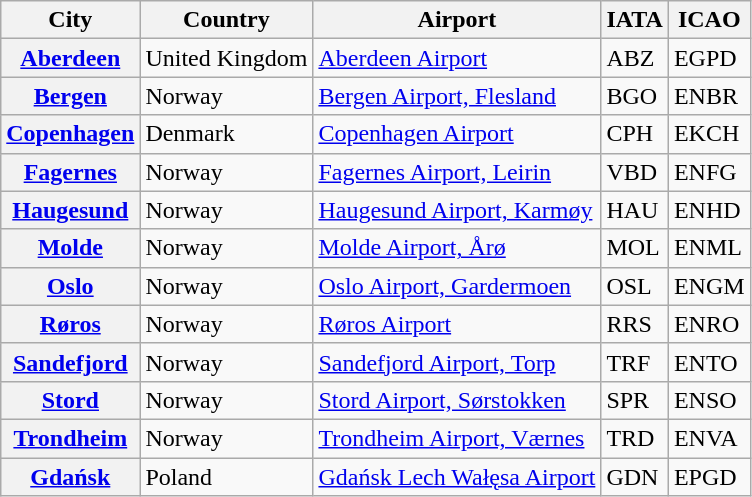<table class="wikitable plainrowheaders sortable">
<tr>
<th scope=col>City</th>
<th scope=col>Country</th>
<th scope=col>Airport</th>
<th scope=col>IATA</th>
<th scope=col>ICAO</th>
</tr>
<tr>
<th scope=row><a href='#'>Aberdeen</a></th>
<td>United Kingdom</td>
<td><a href='#'>Aberdeen Airport</a></td>
<td>ABZ</td>
<td>EGPD</td>
</tr>
<tr>
<th scope=row><a href='#'>Bergen</a></th>
<td>Norway</td>
<td><a href='#'>Bergen Airport, Flesland</a></td>
<td>BGO</td>
<td>ENBR</td>
</tr>
<tr>
<th scope=row><a href='#'>Copenhagen</a></th>
<td>Denmark</td>
<td><a href='#'>Copenhagen Airport</a></td>
<td>CPH</td>
<td>EKCH</td>
</tr>
<tr>
<th scope=row><a href='#'>Fagernes</a></th>
<td>Norway</td>
<td><a href='#'>Fagernes Airport, Leirin</a></td>
<td>VBD</td>
<td>ENFG</td>
</tr>
<tr>
<th scope=row><a href='#'>Haugesund</a></th>
<td>Norway</td>
<td><a href='#'>Haugesund Airport, Karmøy</a></td>
<td>HAU</td>
<td>ENHD</td>
</tr>
<tr>
<th scope=row><a href='#'>Molde</a></th>
<td>Norway</td>
<td><a href='#'>Molde Airport, Årø</a></td>
<td>MOL</td>
<td>ENML</td>
</tr>
<tr>
<th scope=row><a href='#'>Oslo</a></th>
<td>Norway</td>
<td><a href='#'>Oslo Airport, Gardermoen</a></td>
<td>OSL</td>
<td>ENGM</td>
</tr>
<tr>
<th scope=row><a href='#'>Røros</a></th>
<td>Norway</td>
<td><a href='#'>Røros Airport</a></td>
<td>RRS</td>
<td>ENRO</td>
</tr>
<tr>
<th scope=row><a href='#'>Sandefjord</a></th>
<td>Norway</td>
<td><a href='#'>Sandefjord Airport, Torp</a></td>
<td>TRF</td>
<td>ENTO</td>
</tr>
<tr>
<th scope=row><a href='#'>Stord</a></th>
<td>Norway</td>
<td><a href='#'>Stord Airport, Sørstokken</a></td>
<td>SPR</td>
<td>ENSO</td>
</tr>
<tr>
<th scope=row><a href='#'>Trondheim</a></th>
<td>Norway</td>
<td><a href='#'>Trondheim Airport, Værnes</a></td>
<td>TRD</td>
<td>ENVA</td>
</tr>
<tr>
<th scope=row><a href='#'>Gdańsk</a></th>
<td>Poland</td>
<td><a href='#'>Gdańsk Lech Wałęsa Airport</a></td>
<td>GDN</td>
<td>EPGD</td>
</tr>
</table>
